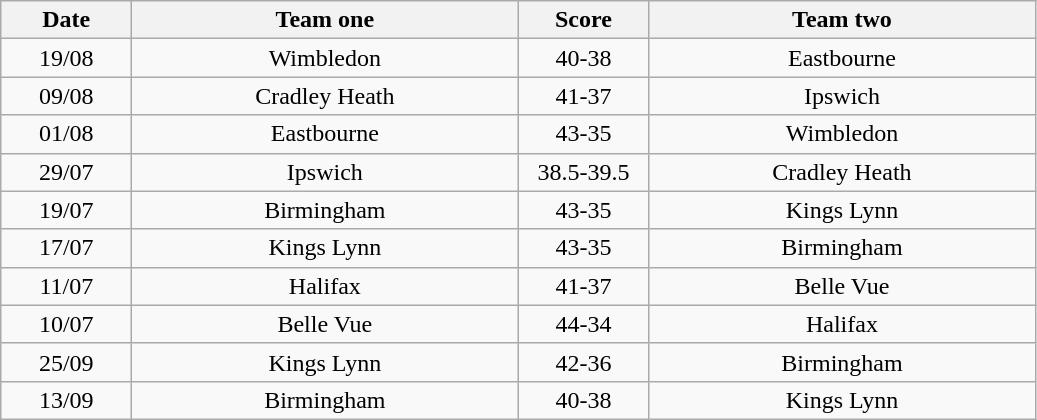<table class="wikitable" style="text-align: center">
<tr>
<th width=80>Date</th>
<th width=250>Team one</th>
<th width=80>Score</th>
<th width=250>Team two</th>
</tr>
<tr>
<td>19/08</td>
<td>Wimbledon</td>
<td>40-38</td>
<td>Eastbourne</td>
</tr>
<tr>
<td>09/08</td>
<td>Cradley Heath</td>
<td>41-37</td>
<td>Ipswich</td>
</tr>
<tr>
<td>01/08</td>
<td>Eastbourne</td>
<td>43-35</td>
<td>Wimbledon</td>
</tr>
<tr>
<td>29/07</td>
<td>Ipswich</td>
<td>38.5-39.5</td>
<td>Cradley Heath</td>
</tr>
<tr>
<td>19/07</td>
<td>Birmingham</td>
<td>43-35</td>
<td>Kings Lynn</td>
</tr>
<tr>
<td>17/07</td>
<td>Kings Lynn</td>
<td>43-35</td>
<td>Birmingham</td>
</tr>
<tr>
<td>11/07</td>
<td>Halifax</td>
<td>41-37</td>
<td>Belle Vue</td>
</tr>
<tr>
<td>10/07</td>
<td>Belle Vue</td>
<td>44-34</td>
<td>Halifax</td>
</tr>
<tr>
<td>25/09</td>
<td>Kings Lynn</td>
<td>42-36</td>
<td>Birmingham</td>
</tr>
<tr>
<td>13/09</td>
<td>Birmingham</td>
<td>40-38</td>
<td>Kings Lynn</td>
</tr>
</table>
